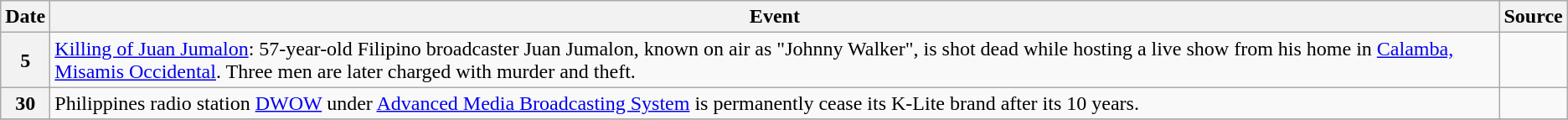<table class=wikitable>
<tr>
<th>Date</th>
<th>Event</th>
<th>Source</th>
</tr>
<tr>
<th>5</th>
<td><a href='#'>Killing of Juan Jumalon</a>: 57-year-old Filipino broadcaster Juan Jumalon, known on air as "Johnny Walker", is shot dead while hosting a live show from his home in <a href='#'>Calamba, Misamis Occidental</a>. Three men are later charged with murder and theft.</td>
<td></td>
</tr>
<tr>
<th>30</th>
<td>Philippines radio station <a href='#'>DWOW</a> under <a href='#'>Advanced Media Broadcasting System</a> is permanently cease its K-Lite brand after its 10 years.</td>
<td></td>
</tr>
<tr>
</tr>
</table>
